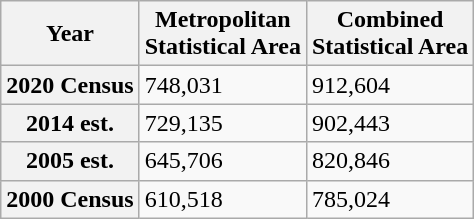<table class="wikitable">
<tr>
<th>Year</th>
<th>Metropolitan<br> Statistical Area</th>
<th>Combined<br> Statistical Area</th>
</tr>
<tr>
<th>2020 Census</th>
<td>748,031</td>
<td>912,604</td>
</tr>
<tr>
<th>2014 est.</th>
<td>729,135</td>
<td>902,443</td>
</tr>
<tr>
<th>2005 est.</th>
<td>645,706</td>
<td>820,846</td>
</tr>
<tr>
<th>2000 Census</th>
<td>610,518</td>
<td>785,024</td>
</tr>
</table>
